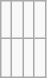<table class="wikitable">
<tr>
<td><br></td>
<td><br></td>
<td><br></td>
</tr>
<tr>
<td><br></td>
<td><br></td>
<td><br></td>
<td><br></td>
</tr>
</table>
